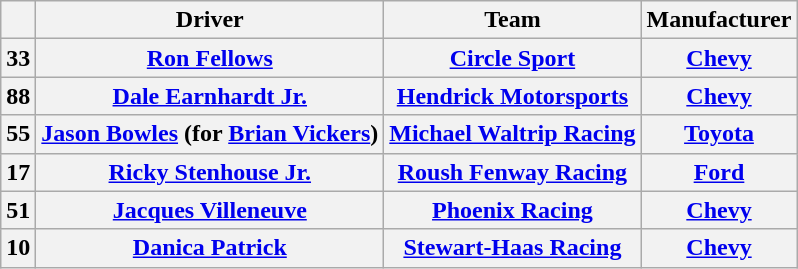<table class="wikitable sortable">
<tr>
<th></th>
<th>Driver</th>
<th>Team</th>
<th>Manufacturer</th>
</tr>
<tr>
<th>33</th>
<th><a href='#'>Ron Fellows</a></th>
<th><a href='#'>Circle Sport</a></th>
<th><a href='#'>Chevy</a></th>
</tr>
<tr>
<th>88</th>
<th><a href='#'>Dale Earnhardt Jr.</a></th>
<th><a href='#'>Hendrick Motorsports</a></th>
<th><a href='#'>Chevy</a></th>
</tr>
<tr>
<th>55</th>
<th><a href='#'>Jason Bowles</a> (for <a href='#'>Brian Vickers</a>)</th>
<th><a href='#'>Michael Waltrip Racing</a></th>
<th><a href='#'>Toyota</a></th>
</tr>
<tr>
<th>17</th>
<th><a href='#'>Ricky Stenhouse Jr.</a></th>
<th><a href='#'>Roush Fenway Racing</a></th>
<th><a href='#'>Ford</a></th>
</tr>
<tr>
<th>51</th>
<th><a href='#'>Jacques Villeneuve</a></th>
<th><a href='#'>Phoenix Racing</a></th>
<th><a href='#'>Chevy</a></th>
</tr>
<tr>
<th>10</th>
<th><a href='#'>Danica Patrick</a></th>
<th><a href='#'>Stewart-Haas Racing</a></th>
<th><a href='#'>Chevy</a></th>
</tr>
</table>
